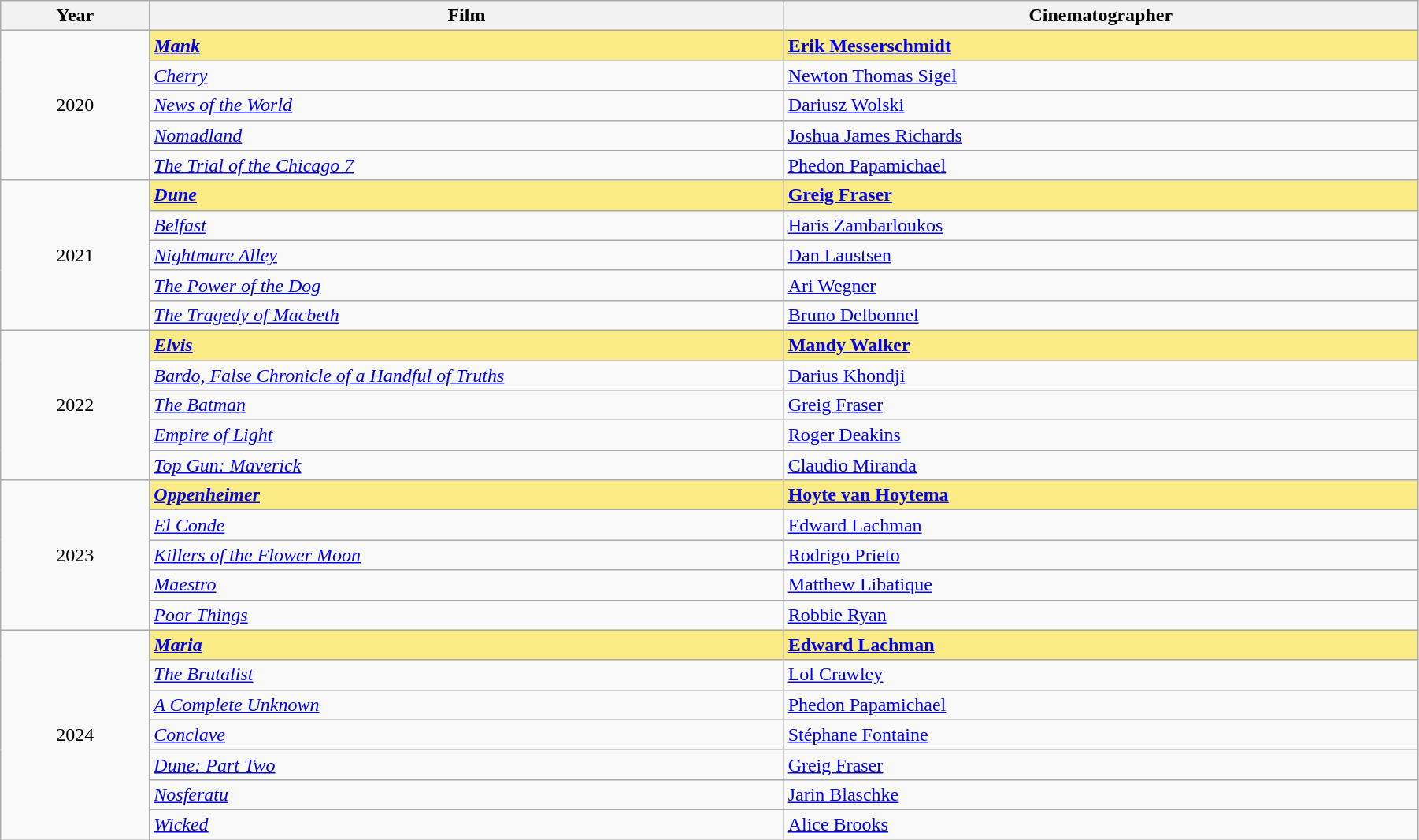<table class="wikitable" width="95%" cellpadding="5">
<tr>
<th width="100"><strong>Year</strong></th>
<th width="450"><strong>Film</strong></th>
<th width="450"><strong>Cinematographer</strong></th>
</tr>
<tr>
<td rowspan="5" style="text-align:center;">2020<br></td>
<td style="background:#FAEB86;"><strong><em><a href='#'>Mank</a> </em></strong></td>
<td style="background:#FAEB86;"><strong><a href='#'>Erik Messerschmidt</a></strong></td>
</tr>
<tr>
<td><em><a href='#'>Cherry</a></em></td>
<td><a href='#'>Newton Thomas Sigel</a></td>
</tr>
<tr>
<td><em><a href='#'>News of the World</a></em></td>
<td><a href='#'>Dariusz Wolski</a></td>
</tr>
<tr>
<td><em><a href='#'>Nomadland</a></em></td>
<td><a href='#'>Joshua James Richards</a></td>
</tr>
<tr>
<td><em><a href='#'>The Trial of the Chicago 7</a></em></td>
<td><a href='#'>Phedon Papamichael</a></td>
</tr>
<tr>
<td rowspan="5" style="text-align:center;">2021<br></td>
<td style="background:#FAEB86;"><strong><em><a href='#'>Dune</a> </em></strong></td>
<td style="background:#FAEB86;"><strong><a href='#'>Greig Fraser</a></strong></td>
</tr>
<tr>
<td><em><a href='#'>Belfast</a></em></td>
<td><a href='#'>Haris Zambarloukos</a></td>
</tr>
<tr>
<td><em><a href='#'>Nightmare Alley</a></em></td>
<td><a href='#'>Dan Laustsen</a></td>
</tr>
<tr>
<td><em><a href='#'>The Power of the Dog</a></em></td>
<td><a href='#'>Ari Wegner</a></td>
</tr>
<tr>
<td><em><a href='#'>The Tragedy of Macbeth</a></em></td>
<td><a href='#'>Bruno Delbonnel</a></td>
</tr>
<tr>
<td rowspan="5" style="text-align:center;">2022<br></td>
<td style="background:#FAEB86;"><strong><em><a href='#'>Elvis</a></em></strong></td>
<td style="background:#FAEB86;"><strong><a href='#'>Mandy Walker</a></strong></td>
</tr>
<tr>
<td><em><a href='#'>Bardo, False Chronicle of a Handful of Truths</a></em></td>
<td><a href='#'>Darius Khondji</a></td>
</tr>
<tr>
<td><em><a href='#'>The Batman</a></em></td>
<td><a href='#'>Greig Fraser</a></td>
</tr>
<tr>
<td><em><a href='#'>Empire of Light</a></em></td>
<td><a href='#'>Roger Deakins</a></td>
</tr>
<tr>
<td><em><a href='#'>Top Gun: Maverick</a></em></td>
<td><a href='#'>Claudio Miranda</a></td>
</tr>
<tr>
<td rowspan="5" style="text-align:center;">2023<br></td>
<td style="background:#FAEB86;"><strong><em><a href='#'>Oppenheimer</a> </em></strong></td>
<td style="background:#FAEB86;"><strong><a href='#'>Hoyte van Hoytema</a></strong></td>
</tr>
<tr>
<td><em><a href='#'>El Conde</a></em></td>
<td><a href='#'>Edward Lachman</a></td>
</tr>
<tr>
<td><em><a href='#'>Killers of the Flower Moon</a></em></td>
<td><a href='#'>Rodrigo Prieto</a></td>
</tr>
<tr>
<td><em><a href='#'>Maestro</a></em></td>
<td><a href='#'>Matthew Libatique</a></td>
</tr>
<tr>
<td><em><a href='#'>Poor Things</a></em></td>
<td><a href='#'>Robbie Ryan</a></td>
</tr>
<tr>
<td rowspan="7" style="text-align:center;">2024<br></td>
<td style="background:#FAEB86;"><strong><em><a href='#'>Maria</a></em></strong></td>
<td style="background:#FAEB86;"><strong><a href='#'>Edward Lachman</a></strong></td>
</tr>
<tr>
<td><em><a href='#'>The Brutalist</a> </em></td>
<td><a href='#'>Lol Crawley</a></td>
</tr>
<tr>
<td><em><a href='#'>A Complete Unknown</a></em></td>
<td><a href='#'>Phedon Papamichael</a></td>
</tr>
<tr>
<td><em><a href='#'>Conclave</a></em></td>
<td><a href='#'>Stéphane Fontaine</a></td>
</tr>
<tr>
<td><em><a href='#'>Dune: Part Two</a></em></td>
<td><a href='#'>Greig Fraser</a></td>
</tr>
<tr>
<td><em><a href='#'>Nosferatu</a></em></td>
<td><a href='#'>Jarin Blaschke</a></td>
</tr>
<tr>
<td><em><a href='#'>Wicked</a></em></td>
<td><a href='#'>Alice Brooks</a></td>
</tr>
</table>
